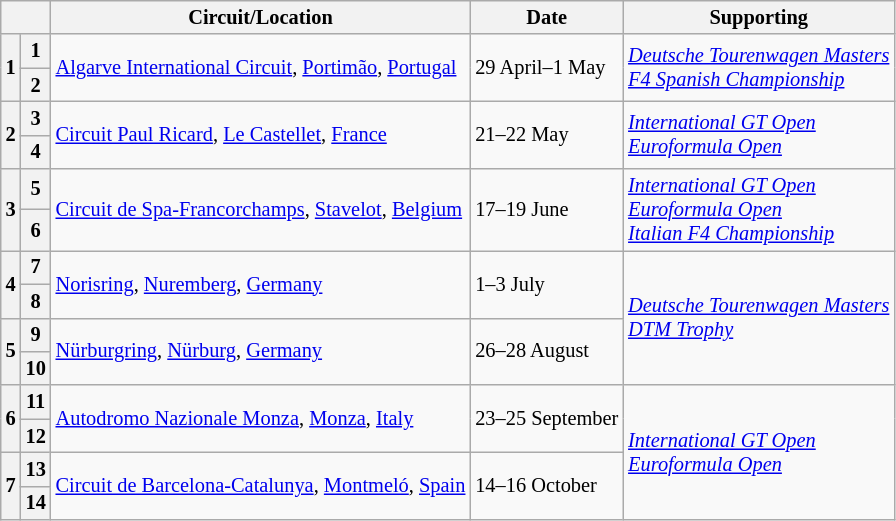<table class="wikitable" style="font-size: 85%;">
<tr>
<th colspan="2"></th>
<th>Circuit/Location</th>
<th>Date</th>
<th>Supporting</th>
</tr>
<tr>
<th rowspan="2">1</th>
<th>1</th>
<td rowspan="2"> <a href='#'>Algarve International Circuit</a>, <a href='#'>Portimão</a>, <a href='#'>Portugal</a></td>
<td rowspan="2">29 April–1 May</td>
<td rowspan="2"><a href='#'><em>Deutsche Tourenwagen Masters</em></a><em><br></em><a href='#'><em>F4 Spanish Championship</em></a></td>
</tr>
<tr>
<th>2</th>
</tr>
<tr>
<th rowspan="2">2</th>
<th>3</th>
<td rowspan="2"> <a href='#'>Circuit Paul Ricard</a>, <a href='#'>Le Castellet</a>, <a href='#'>France</a></td>
<td rowspan="2">21–22 May</td>
<td rowspan="2"><em><a href='#'>International GT Open</a></em><br><em><a href='#'>Euroformula Open</a></em></td>
</tr>
<tr>
<th>4</th>
</tr>
<tr>
<th rowspan="2">3</th>
<th>5</th>
<td rowspan="2"> <a href='#'>Circuit de Spa-Francorchamps</a>, <a href='#'>Stavelot</a>, <a href='#'>Belgium</a></td>
<td rowspan="2">17–19 June</td>
<td rowspan="2"><em><a href='#'>International GT Open</a></em><br><em><a href='#'>Euroformula Open</a></em><br><em><a href='#'>Italian F4 Championship</a></em></td>
</tr>
<tr>
<th>6</th>
</tr>
<tr>
<th rowspan="2">4</th>
<th>7</th>
<td rowspan="2"> <a href='#'>Norisring</a>, <a href='#'>Nuremberg</a>, <a href='#'>Germany</a></td>
<td rowspan="2">1–3 July</td>
<td rowspan="4"><a href='#'><em>Deutsche Tourenwagen Masters</em></a><br><em><a href='#'>DTM Trophy</a></em></td>
</tr>
<tr>
<th>8</th>
</tr>
<tr>
<th rowspan="2">5</th>
<th>9</th>
<td rowspan="2"> <a href='#'>Nürburgring</a>, <a href='#'>Nürburg</a>, <a href='#'>Germany</a></td>
<td rowspan="2">26–28 August</td>
</tr>
<tr>
<th>10</th>
</tr>
<tr>
<th rowspan="2">6</th>
<th>11</th>
<td rowspan="2"> <a href='#'>Autodromo Nazionale Monza</a>, <a href='#'>Monza</a>, <a href='#'>Italy</a></td>
<td rowspan="2">23–25 September</td>
<td rowspan="4"><em><a href='#'>International GT Open</a></em><br><em><a href='#'>Euroformula Open</a></em></td>
</tr>
<tr>
<th>12</th>
</tr>
<tr>
<th rowspan="2">7</th>
<th>13</th>
<td rowspan="2"> <a href='#'>Circuit de Barcelona-Catalunya</a>, <a href='#'>Montmeló</a>, <a href='#'>Spain</a></td>
<td rowspan="2">14–16 October</td>
</tr>
<tr>
<th>14</th>
</tr>
</table>
